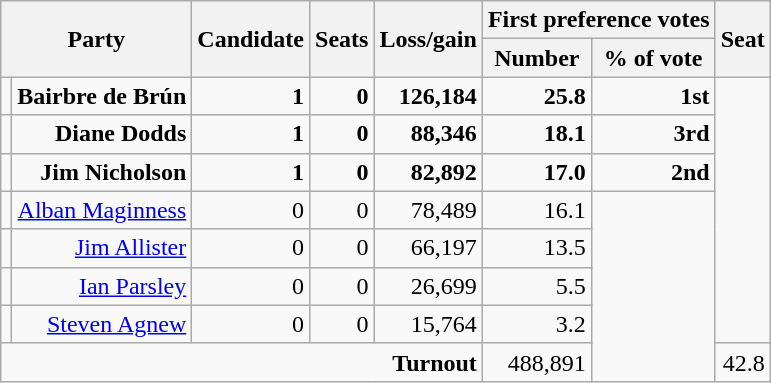<table class="wikitable">
<tr>
<th colspan="2" rowspan="2">Party</th>
<th rowspan="2">Candidate</th>
<th rowspan="2">Seats</th>
<th rowspan="2">Loss/gain</th>
<th colspan="2">First preference votes</th>
<th rowspan="2">Seat</th>
</tr>
<tr>
<th>Number</th>
<th>% of vote</th>
</tr>
<tr style="text-align:right;font-weight: bold;">
<td></td>
<td>Bairbre de Brún</td>
<td>1</td>
<td>0</td>
<td>126,184</td>
<td>25.8</td>
<td>1st</td>
</tr>
<tr style="text-align:right;font-weight: bold;">
<td></td>
<td>Diane Dodds</td>
<td>1</td>
<td>0</td>
<td>88,346</td>
<td>18.1</td>
<td>3rd</td>
</tr>
<tr style="text-align:right;font-weight: bold;">
<td></td>
<td>Jim Nicholson</td>
<td>1</td>
<td>0</td>
<td>82,892</td>
<td>17.0</td>
<td>2nd</td>
</tr>
<tr style="text-align:right;">
<td></td>
<td><a href='#'>Alban Maginness</a></td>
<td>0</td>
<td>0</td>
<td>78,489</td>
<td>16.1</td>
<td rowspan="5"></td>
</tr>
<tr style="text-align:right;">
<td></td>
<td><a href='#'>Jim Allister</a></td>
<td>0</td>
<td>0</td>
<td>66,197</td>
<td>13.5</td>
</tr>
<tr style="text-align:right;">
<td></td>
<td><a href='#'>Ian Parsley</a></td>
<td>0</td>
<td>0</td>
<td>26,699</td>
<td>5.5</td>
</tr>
<tr style="text-align:right;">
<td></td>
<td><a href='#'>Steven Agnew</a></td>
<td>0</td>
<td>0</td>
<td>15,764</td>
<td>3.2</td>
</tr>
<tr style="text-align:right;">
<td colspan=5><strong>Turnout</strong></td>
<td>488,891</td>
<td>42.8</td>
</tr>
</table>
